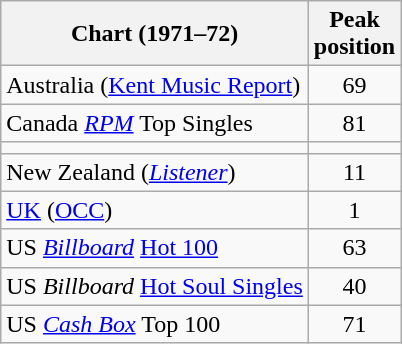<table class="wikitable sortable">
<tr>
<th>Chart (1971–72)</th>
<th>Peak<br>position</th>
</tr>
<tr>
<td>Australia (<a href='#'>Kent Music Report</a>)</td>
<td style="text-align:center;">69</td>
</tr>
<tr>
<td>Canada <em><a href='#'>RPM</a></em> Top Singles</td>
<td style="text-align:center;">81</td>
</tr>
<tr>
<td></td>
</tr>
<tr>
<td>New Zealand (<em><a href='#'>Listener</a></em>)</td>
<td style="text-align:center;">11</td>
</tr>
<tr>
<td><a href='#'>UK</a> (<a href='#'>OCC</a>)</td>
<td style="text-align:center;">1</td>
</tr>
<tr>
<td>US <em><a href='#'>Billboard</a></em> <a href='#'>Hot 100</a></td>
<td style="text-align:center;">63</td>
</tr>
<tr>
<td>US <em>Billboard</em> <a href='#'>Hot Soul Singles</a></td>
<td style="text-align:center;">40</td>
</tr>
<tr>
<td>US <a href='#'><em>Cash Box</em></a> Top 100</td>
<td align="center">71</td>
</tr>
</table>
